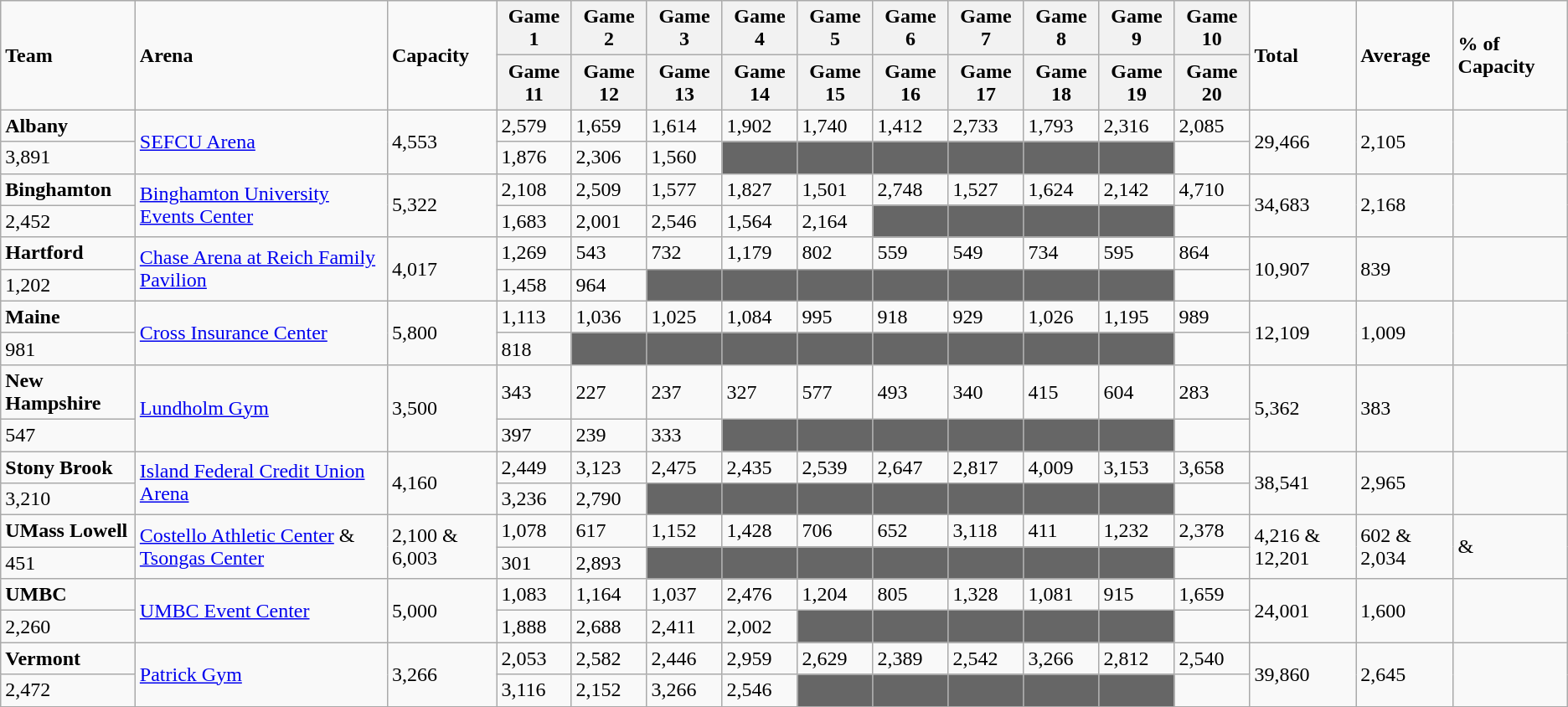<table class="wikitable sortable">
<tr>
<td rowspan=2><strong>Team</strong></td>
<td rowspan=2><strong>Arena</strong></td>
<td rowspan=2><strong>Capacity</strong></td>
<th>Game 1</th>
<th>Game 2</th>
<th>Game 3</th>
<th>Game 4</th>
<th>Game 5</th>
<th>Game 6</th>
<th>Game 7</th>
<th>Game 8</th>
<th>Game 9</th>
<th>Game 10</th>
<td rowspan=2><strong>Total</strong></td>
<td rowspan=2><strong>Average</strong></td>
<td rowspan=2><strong>% of Capacity</strong></td>
</tr>
<tr>
<th>Game 11</th>
<th>Game 12</th>
<th>Game 13</th>
<th>Game 14</th>
<th>Game 15</th>
<th>Game 16</th>
<th>Game 17</th>
<th>Game 18</th>
<th>Game 19</th>
<th>Game 20</th>
</tr>
<tr>
<td style=><strong>Albany</strong></td>
<td rowspan=2><a href='#'>SEFCU Arena</a></td>
<td rowspan=2>4,553</td>
<td>2,579</td>
<td>1,659</td>
<td>1,614</td>
<td>1,902</td>
<td>1,740</td>
<td>1,412</td>
<td>2,733</td>
<td>1,793</td>
<td>2,316</td>
<td>2,085</td>
<td rowspan=2>29,466</td>
<td rowspan=2>2,105</td>
<td rowspan=2></td>
</tr>
<tr>
<td>3,891</td>
<td>1,876</td>
<td>2,306</td>
<td>1,560</td>
<td style="background:#666666;"></td>
<td style="background:#666666;"></td>
<td style="background:#666666;"></td>
<td style="background:#666666;"></td>
<td style="background:#666666;"></td>
<td style="background:#666666;"></td>
</tr>
<tr>
<td style=><strong>Binghamton</strong></td>
<td rowspan=2><a href='#'>Binghamton University Events Center</a></td>
<td rowspan=2>5,322</td>
<td>2,108</td>
<td>2,509</td>
<td>1,577</td>
<td>1,827</td>
<td>1,501</td>
<td>2,748</td>
<td>1,527</td>
<td>1,624</td>
<td>2,142</td>
<td>4,710</td>
<td rowspan=2>34,683</td>
<td rowspan=2>2,168</td>
<td rowspan=2></td>
</tr>
<tr>
<td>2,452</td>
<td>1,683</td>
<td>2,001</td>
<td>2,546</td>
<td>1,564</td>
<td>2,164</td>
<td style="background:#666666;"></td>
<td style="background:#666666;"></td>
<td style="background:#666666;"></td>
<td style="background:#666666;"></td>
</tr>
<tr>
<td style=><strong>Hartford</strong></td>
<td rowspan=2><a href='#'>Chase Arena at Reich Family Pavilion</a></td>
<td rowspan=2>4,017</td>
<td>1,269</td>
<td>543</td>
<td>732</td>
<td>1,179</td>
<td>802</td>
<td>559</td>
<td>549</td>
<td>734</td>
<td>595</td>
<td>864</td>
<td rowspan=2>10,907</td>
<td rowspan=2>839</td>
<td rowspan=2></td>
</tr>
<tr>
<td>1,202</td>
<td>1,458</td>
<td>964</td>
<td style="background:#666666;"></td>
<td style="background:#666666;"></td>
<td style="background:#666666;"></td>
<td style="background:#666666;"></td>
<td style="background:#666666;"></td>
<td style="background:#666666;"></td>
<td style="background:#666666;"></td>
</tr>
<tr>
<td style=><strong>Maine</strong></td>
<td rowspan=2><a href='#'>Cross Insurance Center</a></td>
<td rowspan=2>5,800</td>
<td>1,113</td>
<td>1,036</td>
<td>1,025</td>
<td>1,084</td>
<td>995</td>
<td>918</td>
<td>929</td>
<td>1,026</td>
<td>1,195</td>
<td>989</td>
<td rowspan=2>12,109</td>
<td rowspan=2>1,009</td>
<td rowspan=2></td>
</tr>
<tr>
<td>981</td>
<td>818</td>
<td style="background:#666666;"></td>
<td style="background:#666666;"></td>
<td style="background:#666666;"></td>
<td style="background:#666666;"></td>
<td style="background:#666666;"></td>
<td style="background:#666666;"></td>
<td style="background:#666666;"></td>
<td style="background:#666666;"></td>
</tr>
<tr>
<td style=><strong>New Hampshire</strong></td>
<td rowspan=2><a href='#'>Lundholm Gym</a></td>
<td rowspan=2>3,500</td>
<td>343</td>
<td>227</td>
<td>237</td>
<td>327</td>
<td>577</td>
<td>493</td>
<td>340</td>
<td>415</td>
<td>604</td>
<td>283</td>
<td rowspan=2>5,362</td>
<td rowspan=2>383</td>
<td rowspan=2></td>
</tr>
<tr>
<td>547</td>
<td>397</td>
<td>239</td>
<td>333</td>
<td style="background:#666666;"></td>
<td style="background:#666666;"></td>
<td style="background:#666666;"></td>
<td style="background:#666666;"></td>
<td style="background:#666666;"></td>
<td style="background:#666666;"></td>
</tr>
<tr>
<td style=><strong>Stony Brook</strong></td>
<td rowspan=2><a href='#'>Island Federal Credit Union Arena</a></td>
<td rowspan=2>4,160</td>
<td>2,449</td>
<td>3,123</td>
<td>2,475</td>
<td>2,435</td>
<td>2,539</td>
<td>2,647</td>
<td>2,817</td>
<td>4,009</td>
<td>3,153</td>
<td>3,658</td>
<td rowspan=2>38,541</td>
<td rowspan=2>2,965</td>
<td rowspan=2></td>
</tr>
<tr>
<td>3,210</td>
<td>3,236</td>
<td>2,790</td>
<td style="background:#666666;"></td>
<td style="background:#666666;"></td>
<td style="background:#666666;"></td>
<td style="background:#666666;"></td>
<td style="background:#666666;"></td>
<td style="background:#666666;"></td>
<td style="background:#666666;"></td>
</tr>
<tr>
<td style=><strong>UMass Lowell</strong></td>
<td rowspan=2><a href='#'>Costello Athletic Center</a> & <a href='#'>Tsongas Center</a></td>
<td rowspan=2>2,100 & 6,003</td>
<td>1,078</td>
<td>617</td>
<td>1,152</td>
<td>1,428</td>
<td>706</td>
<td>652</td>
<td>3,118</td>
<td>411</td>
<td>1,232</td>
<td>2,378</td>
<td rowspan=2>4,216 & 12,201</td>
<td rowspan=2>602 & 2,034</td>
<td rowspan=2> & </td>
</tr>
<tr>
<td>451</td>
<td>301</td>
<td>2,893</td>
<td style="background:#666666;"></td>
<td style="background:#666666;"></td>
<td style="background:#666666;"></td>
<td style="background:#666666;"></td>
<td style="background:#666666;"></td>
<td style="background:#666666;"></td>
<td style="background:#666666;"></td>
</tr>
<tr>
<td style=><strong>UMBC</strong></td>
<td rowspan=2><a href='#'>UMBC Event Center</a></td>
<td rowspan=2>5,000</td>
<td>1,083</td>
<td>1,164</td>
<td>1,037</td>
<td>2,476</td>
<td>1,204</td>
<td>805</td>
<td>1,328</td>
<td>1,081</td>
<td>915</td>
<td>1,659</td>
<td rowspan=2>24,001</td>
<td rowspan=2>1,600</td>
<td rowspan=2></td>
</tr>
<tr>
<td>2,260</td>
<td>1,888</td>
<td>2,688</td>
<td>2,411</td>
<td>2,002</td>
<td style="background:#666666;"></td>
<td style="background:#666666;"></td>
<td style="background:#666666;"></td>
<td style="background:#666666;"></td>
<td style="background:#666666;"></td>
</tr>
<tr>
<td style=><strong>Vermont</strong></td>
<td rowspan=2><a href='#'>Patrick Gym</a></td>
<td rowspan=2>3,266</td>
<td>2,053</td>
<td>2,582</td>
<td>2,446</td>
<td>2,959</td>
<td>2,629</td>
<td>2,389</td>
<td>2,542</td>
<td>3,266</td>
<td>2,812</td>
<td>2,540</td>
<td rowspan=2>39,860</td>
<td rowspan=2>2,645</td>
<td rowspan=2></td>
</tr>
<tr>
<td>2,472</td>
<td>3,116</td>
<td>2,152</td>
<td>3,266</td>
<td>2,546</td>
<td style="background:#666666;"></td>
<td style="background:#666666;"></td>
<td style="background:#666666;"></td>
<td style="background:#666666;"></td>
<td style="background:#666666;"></td>
</tr>
<tr>
</tr>
</table>
